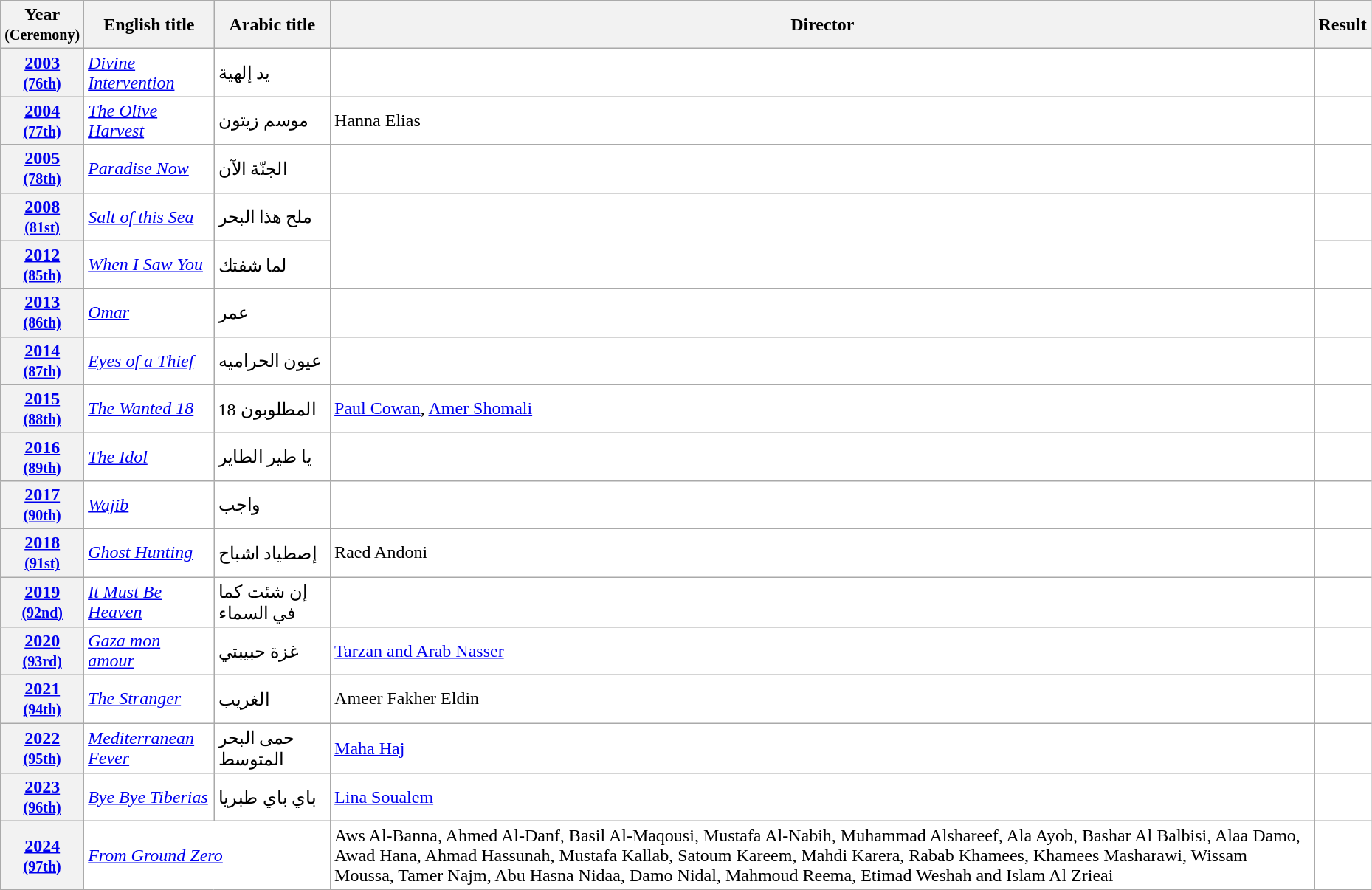<table class="wikitable sortable" width="98%" style="background:#ffffff;">
<tr>
<th>Year<br><small>(Ceremony)</small></th>
<th>English title</th>
<th>Arabic title</th>
<th>Director</th>
<th>Result</th>
</tr>
<tr>
<th align="center"><a href='#'>2003</a><br><small><a href='#'>(76th)</a></small></th>
<td><em><a href='#'>Divine Intervention</a></em></td>
<td>يد إلهية</td>
<td></td>
<td></td>
</tr>
<tr>
<th align="center"><a href='#'>2004</a><br><small><a href='#'>(77th)</a></small></th>
<td><em><a href='#'>The Olive Harvest</a></em></td>
<td>موسم زيتون</td>
<td>Hanna Elias</td>
<td></td>
</tr>
<tr>
<th align="center"><a href='#'>2005</a><br><small><a href='#'>(78th)</a></small></th>
<td><em><a href='#'>Paradise Now</a></em></td>
<td>الجنّة الآن</td>
<td></td>
<td></td>
</tr>
<tr>
<th align="center"><a href='#'>2008</a><br><small><a href='#'>(81st)</a></small></th>
<td><em><a href='#'>Salt of this Sea</a></em></td>
<td>ملح هذا البحر</td>
<td rowspan="2"></td>
<td></td>
</tr>
<tr>
<th align="center"><a href='#'>2012</a><br><small><a href='#'>(85th)</a></small></th>
<td><em><a href='#'>When I Saw You</a></em></td>
<td>لما شفتك</td>
<td></td>
</tr>
<tr>
<th align="center"><a href='#'>2013</a><br><small><a href='#'>(86th)</a></small></th>
<td><em><a href='#'>Omar</a></em></td>
<td>عمر</td>
<td></td>
<td></td>
</tr>
<tr>
<th align="center"><a href='#'>2014</a><br><small><a href='#'>(87th)</a></small></th>
<td><em><a href='#'>Eyes of a Thief</a></em></td>
<td>عيون الحراميه</td>
<td></td>
<td></td>
</tr>
<tr>
<th align="center"><a href='#'>2015</a><br><small><a href='#'>(88th)</a></small></th>
<td><em><a href='#'>The Wanted 18</a></em></td>
<td>المطلوبون 18</td>
<td><a href='#'>Paul Cowan</a>, <a href='#'>Amer Shomali</a></td>
<td></td>
</tr>
<tr>
<th align="center"><a href='#'>2016</a><br><small><a href='#'>(89th)</a></small></th>
<td><em><a href='#'>The Idol</a></em></td>
<td>يا طير الطاير</td>
<td></td>
<td></td>
</tr>
<tr>
<th align="center"><a href='#'>2017</a><br><small><a href='#'>(90th)</a></small></th>
<td><em><a href='#'>Wajib</a></em></td>
<td>واجب</td>
<td></td>
<td></td>
</tr>
<tr>
<th align="center"><a href='#'>2018</a><br><small><a href='#'>(91st)</a></small></th>
<td><em><a href='#'>Ghost Hunting</a></em></td>
<td>إصطياد اشباح</td>
<td>Raed Andoni</td>
<td></td>
</tr>
<tr>
<th align="center"><a href='#'>2019</a><br><small><a href='#'>(92nd)</a></small></th>
<td><em><a href='#'>It Must Be Heaven</a></em></td>
<td>إن شئت كما في السماء</td>
<td></td>
<td></td>
</tr>
<tr>
<th align="center"><a href='#'>2020</a><br><small><a href='#'>(93rd)</a></small></th>
<td><em><a href='#'>Gaza mon amour</a></em></td>
<td>غزة حبيبتي</td>
<td><a href='#'>Tarzan and Arab Nasser</a></td>
<td></td>
</tr>
<tr>
<th align="center"><a href='#'>2021</a><br><small><a href='#'>(94th)</a></small></th>
<td><em><a href='#'>The Stranger</a></em></td>
<td>الغريب</td>
<td>Ameer Fakher Eldin</td>
<td></td>
</tr>
<tr>
<th align="center"><a href='#'>2022</a><br><small><a href='#'>(95th)</a></small></th>
<td><em><a href='#'>Mediterranean Fever</a></em></td>
<td>حمى البحر المتوسط</td>
<td><a href='#'>Maha Haj</a></td>
<td></td>
</tr>
<tr>
<th align="center"><a href='#'>2023</a><br><small><a href='#'>(96th)</a></small></th>
<td><em><a href='#'>Bye Bye Tiberias</a></em></td>
<td>باي باي طبريا</td>
<td><a href='#'>Lina Soualem</a></td>
<td></td>
</tr>
<tr>
<th align="center"><a href='#'>2024</a><br><small><a href='#'>(97th)</a></small></th>
<td colspan="2"><em><a href='#'>From Ground Zero</a></em></td>
<td>Aws Al-Banna, Ahmed Al-Danf, Basil Al-Maqousi, Mustafa Al-Nabih, Muhammad Alshareef, Ala Ayob, Bashar Al Balbisi, Alaa Damo, Awad Hana, Ahmad Hassunah, Mustafa Kallab, Satoum Kareem, Mahdi Karera, Rabab Khamees, Khamees Masharawi, Wissam Moussa, Tamer Najm, Abu Hasna Nidaa, Damo Nidal, Mahmoud Reema, Etimad Weshah and Islam Al Zrieai</td>
<td></td>
</tr>
</table>
